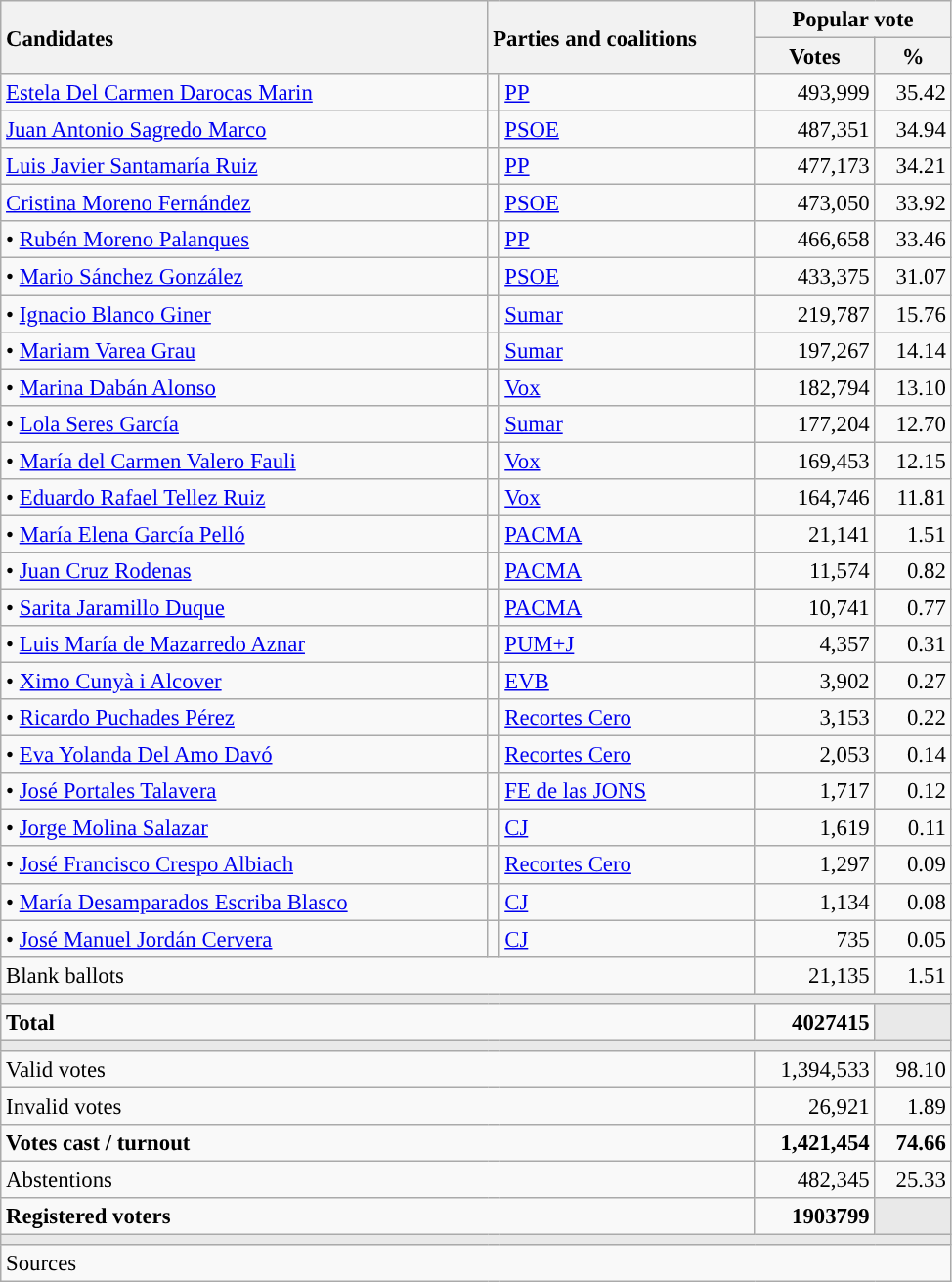<table class="wikitable" style="text-align:right; font-size:95%;">
<tr>
<th style="text-align:left;" rowspan="2" width="325">Candidates</th>
<th style="text-align:left;" rowspan="2" colspan="2" width="175">Parties and coalitions</th>
<th colspan="2">Popular vote</th>
</tr>
<tr>
<th width="75">Votes</th>
<th width="45">%</th>
</tr>
<tr>
<td align="left"> <a href='#'>Estela Del Carmen Darocas Marin</a></td>
<td width="1" style="color:inherit;background:"></td>
<td align="left"><a href='#'>PP</a></td>
<td>493,999</td>
<td>35.42</td>
</tr>
<tr>
<td align="left"> <a href='#'>Juan Antonio Sagredo Marco</a></td>
<td width="1" style="color:inherit;background:"></td>
<td align="left"><a href='#'>PSOE</a></td>
<td>487,351</td>
<td>34.94</td>
</tr>
<tr>
<td align="left"> <a href='#'>Luis Javier Santamaría Ruiz</a></td>
<td width="1" style="color:inherit;background:"></td>
<td align="left"><a href='#'>PP</a></td>
<td>477,173</td>
<td>34.21</td>
</tr>
<tr>
<td align="left"> <a href='#'>Cristina Moreno Fernández</a></td>
<td width="1" style="color:inherit;background:"></td>
<td align="left"><a href='#'>PSOE</a></td>
<td>473,050</td>
<td>33.92</td>
</tr>
<tr>
<td align="left">• <a href='#'>Rubén Moreno Palanques</a></td>
<td width="1" style="color:inherit;background:"></td>
<td align="left"><a href='#'>PP</a></td>
<td>466,658</td>
<td>33.46</td>
</tr>
<tr>
<td align="left">• <a href='#'>Mario Sánchez González</a></td>
<td width="1" style="color:inherit;background:"></td>
<td align="left"><a href='#'>PSOE</a></td>
<td>433,375</td>
<td>31.07</td>
</tr>
<tr>
<td align="left">• <a href='#'>Ignacio Blanco Giner</a></td>
<td width="1" style="color:inherit;background:"></td>
<td align="left"><a href='#'>Sumar</a></td>
<td>219,787</td>
<td>15.76</td>
</tr>
<tr>
<td align="left">• <a href='#'>Mariam Varea Grau</a></td>
<td width="1" style="color:inherit;background:"></td>
<td align="left"><a href='#'>Sumar</a></td>
<td>197,267</td>
<td>14.14</td>
</tr>
<tr>
<td align="left">• <a href='#'>Marina Dabán Alonso</a></td>
<td width="1" style="color:inherit;background:"></td>
<td align="left"><a href='#'>Vox</a></td>
<td>182,794</td>
<td>13.10</td>
</tr>
<tr>
<td align="left">• <a href='#'>Lola Seres García</a></td>
<td width="1" style="color:inherit;background:"></td>
<td align="left"><a href='#'>Sumar</a></td>
<td>177,204</td>
<td>12.70</td>
</tr>
<tr>
<td align="left">• <a href='#'>María del Carmen Valero Fauli</a></td>
<td width="1" style="color:inherit;background:"></td>
<td align="left"><a href='#'>Vox</a></td>
<td>169,453</td>
<td>12.15</td>
</tr>
<tr>
<td align="left">• <a href='#'>Eduardo Rafael Tellez Ruiz</a></td>
<td width="1" style="color:inherit;background:"></td>
<td align="left"><a href='#'>Vox</a></td>
<td>164,746</td>
<td>11.81</td>
</tr>
<tr>
<td align="left">• <a href='#'>María Elena García Pelló</a></td>
<td width="1" style="color:inherit;background:"></td>
<td align="left"><a href='#'>PACMA</a></td>
<td>21,141</td>
<td>1.51</td>
</tr>
<tr>
<td align="left">• <a href='#'>Juan Cruz Rodenas</a></td>
<td width="1" style="color:inherit;background:"></td>
<td align="left"><a href='#'>PACMA</a></td>
<td>11,574</td>
<td>0.82</td>
</tr>
<tr>
<td align="left">• <a href='#'>Sarita Jaramillo Duque</a></td>
<td width="1" style="color:inherit;background:"></td>
<td align="left"><a href='#'>PACMA</a></td>
<td>10,741</td>
<td>0.77</td>
</tr>
<tr>
<td align="left">• <a href='#'>Luis María de Mazarredo Aznar</a></td>
<td width="1" style="color:inherit;background:"></td>
<td align="left"><a href='#'>PUM+J</a></td>
<td>4,357</td>
<td>0.31</td>
</tr>
<tr>
<td align="left">• <a href='#'>Ximo Cunyà i Alcover</a></td>
<td width="1" style="color:inherit;background:"></td>
<td align="left"><a href='#'>EVB</a></td>
<td>3,902</td>
<td>0.27</td>
</tr>
<tr>
<td align="left">• <a href='#'>Ricardo Puchades Pérez</a></td>
<td width="1" style="color:inherit;background:"></td>
<td align="left"><a href='#'>Recortes Cero</a></td>
<td>3,153</td>
<td>0.22</td>
</tr>
<tr>
<td align="left">• <a href='#'>Eva Yolanda Del Amo Davó</a></td>
<td width="1" style="color:inherit;background:"></td>
<td align="left"><a href='#'>Recortes Cero</a></td>
<td>2,053</td>
<td>0.14</td>
</tr>
<tr>
<td align="left">• <a href='#'>José Portales Talavera</a></td>
<td width="1" style="color:inherit;background:"></td>
<td align="left"><a href='#'>FE de las JONS</a></td>
<td>1,717</td>
<td>0.12</td>
</tr>
<tr>
<td align="left">• <a href='#'>Jorge Molina Salazar</a></td>
<td width="1" style="color:inherit;background:"></td>
<td align="left"><a href='#'>CJ</a></td>
<td>1,619</td>
<td>0.11</td>
</tr>
<tr>
<td align="left">• <a href='#'>José Francisco Crespo Albiach</a></td>
<td width="1" style="color:inherit;background:"></td>
<td align="left"><a href='#'>Recortes Cero</a></td>
<td>1,297</td>
<td>0.09</td>
</tr>
<tr>
<td align="left">• <a href='#'>María Desamparados Escriba Blasco</a></td>
<td width="1" style="color:inherit;background:"></td>
<td align="left"><a href='#'>CJ</a></td>
<td>1,134</td>
<td>0.08</td>
</tr>
<tr>
<td align="left">• <a href='#'>José Manuel Jordán Cervera</a></td>
<td width="1" style="color:inherit;background:"></td>
<td align="left"><a href='#'>CJ</a></td>
<td>735</td>
<td>0.05</td>
</tr>
<tr>
<td align="left" colspan="3">Blank ballots</td>
<td>21,135</td>
<td>1.51</td>
</tr>
<tr>
<td colspan="5" bgcolor="#E9E9E9"></td>
</tr>
<tr style="font-weight:bold;">
<td align="left" colspan="3">Total</td>
<td>4027415</td>
<td bgcolor="#E9E9E9"></td>
</tr>
<tr>
<td colspan="5" bgcolor="#E9E9E9"></td>
</tr>
<tr>
<td align="left" colspan="3">Valid votes</td>
<td>1,394,533</td>
<td>98.10</td>
</tr>
<tr>
<td align="left" colspan="3">Invalid votes</td>
<td>26,921</td>
<td>1.89</td>
</tr>
<tr style="font-weight:bold;">
<td align="left" colspan="3">Votes cast / turnout</td>
<td>1,421,454</td>
<td>74.66</td>
</tr>
<tr>
<td align="left" colspan="3">Abstentions</td>
<td>482,345</td>
<td>25.33</td>
</tr>
<tr style="font-weight:bold;">
<td align="left" colspan="3">Registered voters</td>
<td>1903799</td>
<td bgcolor="#E9E9E9"></td>
</tr>
<tr>
<td colspan="5" bgcolor="#E9E9E9"></td>
</tr>
<tr>
<td align="left" colspan="5">Sources</td>
</tr>
</table>
